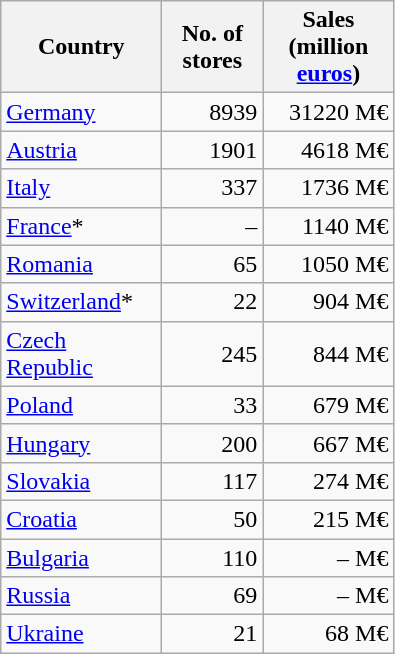<table class="wikitable sortable">
<tr>
<th width="100">Country</th>
<th width="60">No. of stores</th>
<th width="80">Sales (million <a href='#'>euros</a>)</th>
</tr>
<tr>
<td><a href='#'>Germany</a></td>
<td align="right">8939</td>
<td align="right">31220 M€</td>
</tr>
<tr>
<td><a href='#'>Austria</a></td>
<td align="right">1901</td>
<td align="right">4618 M€</td>
</tr>
<tr>
<td><a href='#'>Italy</a></td>
<td align="right">337</td>
<td align="right">1736 M€</td>
</tr>
<tr>
<td><a href='#'>France</a>*</td>
<td align="right" data-sort-value="0">–</td>
<td align="right">1140 M€</td>
</tr>
<tr>
<td><a href='#'>Romania</a></td>
<td align="right">65</td>
<td align="right">1050 M€</td>
</tr>
<tr>
<td><a href='#'>Switzerland</a>*</td>
<td align="right">22</td>
<td align="right">904 M€</td>
</tr>
<tr>
<td><a href='#'>Czech Republic</a></td>
<td align="right">245</td>
<td align="right">844 M€</td>
</tr>
<tr>
<td><a href='#'>Poland</a></td>
<td align="right">33</td>
<td align="right">679 M€</td>
</tr>
<tr>
<td><a href='#'>Hungary</a></td>
<td align="right">200</td>
<td align="right">667 M€</td>
</tr>
<tr>
<td><a href='#'>Slovakia</a></td>
<td align="right">117</td>
<td align="right">274 M€</td>
</tr>
<tr>
<td><a href='#'>Croatia</a></td>
<td align="right">50</td>
<td align="right">215 M€</td>
</tr>
<tr>
<td><a href='#'>Bulgaria</a></td>
<td align="right">110</td>
<td align="right">– M€</td>
</tr>
<tr>
<td><a href='#'>Russia</a></td>
<td align="right">69</td>
<td align="right">– M€</td>
</tr>
<tr>
<td><a href='#'>Ukraine</a></td>
<td align="right">21</td>
<td align="right">68 M€</td>
</tr>
</table>
